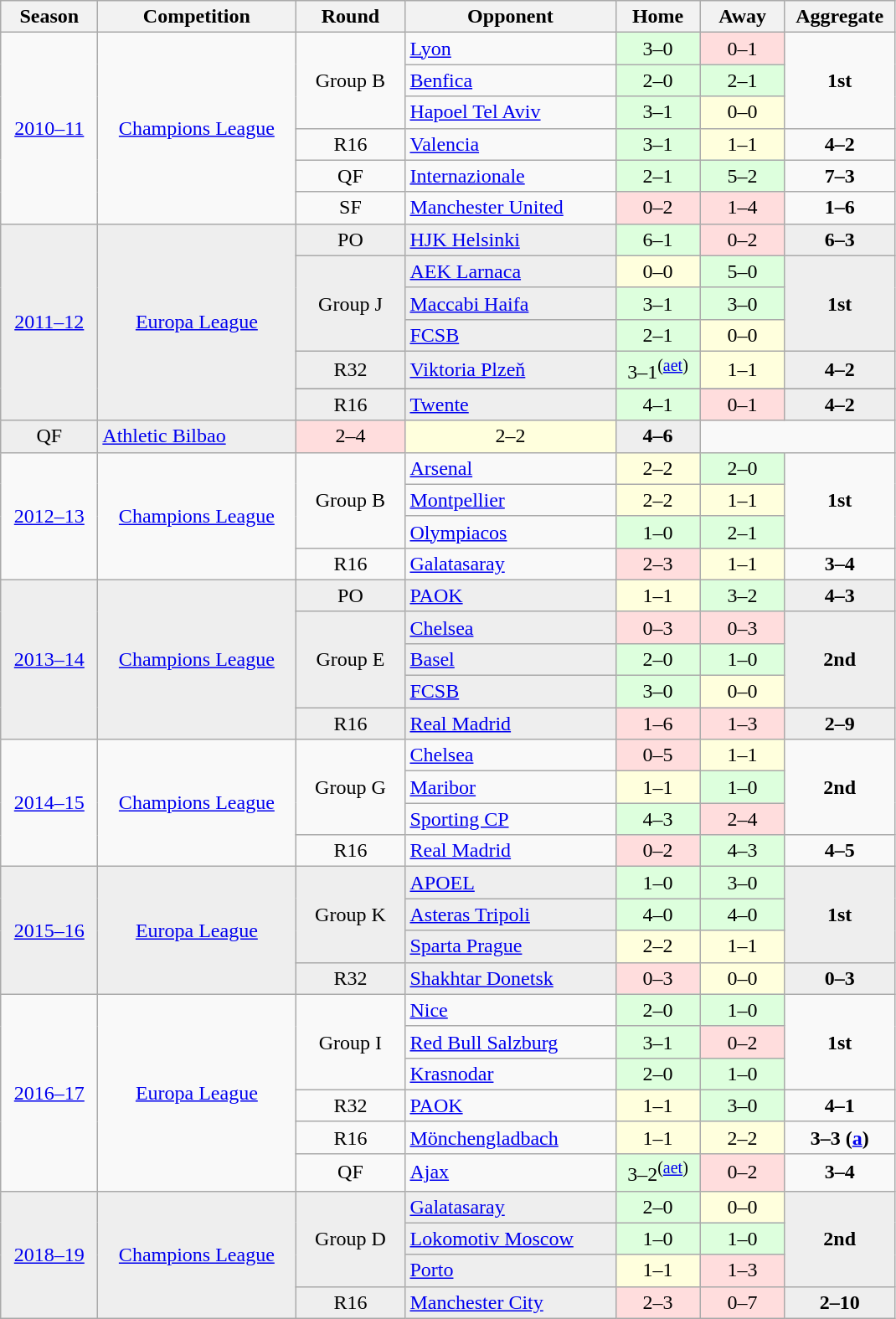<table class="wikitable sortable nowrap" style="text-align: center;">
<tr>
<th width="70">Season</th>
<th width="150">Competition</th>
<th width="80">Round</th>
<th width="160">Opponent</th>
<th width="60">Home</th>
<th width="60">Away</th>
<th width="80">Aggregate</th>
</tr>
<tr>
<td rowspan=6><a href='#'>2010–11</a></td>
<td rowspan=6><a href='#'>Champions League</a></td>
<td rowspan=3>Group B</td>
<td align="left"> <a href='#'>Lyon</a></td>
<td bgcolor="#ddffdd">3–0</td>
<td bgcolor="#ffdddd">0–1</td>
<td style="text-align:center;" rowspan=3><strong>1st</strong></td>
</tr>
<tr>
<td align="left"> <a href='#'>Benfica</a></td>
<td bgcolor="#ddffdd">2–0</td>
<td bgcolor="#ddffdd">2–1</td>
</tr>
<tr>
<td align="left"> <a href='#'>Hapoel Tel Aviv</a></td>
<td bgcolor="#ddffdd">3–1</td>
<td bgcolor="#ffffdd">0–0</td>
</tr>
<tr>
<td>R16</td>
<td align="left"> <a href='#'>Valencia</a></td>
<td bgcolor="#ddffdd">3–1</td>
<td bgcolor="#ffffdd">1–1</td>
<td><strong>4–2</strong></td>
</tr>
<tr>
<td>QF</td>
<td align="left"> <a href='#'>Internazionale</a></td>
<td bgcolor="#ddffdd">2–1</td>
<td bgcolor="#ddffdd">5–2</td>
<td><strong>7–3</strong></td>
</tr>
<tr>
<td>SF</td>
<td align="left"> <a href='#'>Manchester United</a></td>
<td bgcolor="#ffdddd">0–2</td>
<td bgcolor="#ffdddd">1–4</td>
<td><strong>1–6</strong></td>
</tr>
<tr bgcolor=#EEEEEE>
<td rowspan=7><a href='#'>2011–12</a></td>
<td rowspan=7><a href='#'>Europa League</a></td>
<td>PO</td>
<td align="left"> <a href='#'>HJK Helsinki</a></td>
<td bgcolor="#ddffdd">6–1</td>
<td bgcolor="#ffdddd">0–2</td>
<td><strong>6–3</strong></td>
</tr>
<tr bgcolor=#EEEEEE>
<td rowspan=3>Group J</td>
<td align="left"> <a href='#'>AEK Larnaca</a></td>
<td bgcolor="#ffffdd">0–0</td>
<td bgcolor="#ddffdd">5–0</td>
<td style="text-align:center;" rowspan=3><strong>1st</strong></td>
</tr>
<tr bgcolor=#EEEEEE>
<td align="left"> <a href='#'>Maccabi Haifa</a></td>
<td bgcolor="#ddffdd">3–1</td>
<td bgcolor="#ddffdd">3–0</td>
</tr>
<tr bgcolor=#EEEEEE>
<td align="left"> <a href='#'>FCSB</a></td>
<td bgcolor="#ddffdd">2–1</td>
<td bgcolor="#ffffdd">0–0</td>
</tr>
<tr bgcolor=#EEEEEE>
<td>R32</td>
<td align="left"> <a href='#'>Viktoria Plzeň</a></td>
<td bgcolor="#ddffdd">3–1<sup>(<a href='#'>aet</a>)</sup></td>
<td bgcolor="#ffffdd">1–1</td>
<td><strong>4–2</strong></td>
</tr>
<tr>
</tr>
<tr bgcolor=#EEEEEE>
<td>R16</td>
<td align="left"> <a href='#'>Twente</a></td>
<td bgcolor="#ddffdd">4–1</td>
<td bgcolor="#ffdddd">0–1</td>
<td><strong>4–2</strong></td>
</tr>
<tr bgcolor=#EEEEEE>
<td>QF</td>
<td align="left"> <a href='#'>Athletic Bilbao</a></td>
<td bgcolor="#ffdddd">2–4</td>
<td bgcolor="#ffffdd">2–2</td>
<td><strong>4–6</strong></td>
</tr>
<tr>
<td rowspan=4><a href='#'>2012–13</a></td>
<td rowspan=4><a href='#'>Champions League</a></td>
<td rowspan=3>Group B</td>
<td align="left"> <a href='#'>Arsenal</a></td>
<td bgcolor="#ffffdd">2–2</td>
<td bgcolor="#ddffdd">2–0</td>
<td style="text-align:center;" rowspan=3><strong>1st</strong></td>
</tr>
<tr>
<td align="left"> <a href='#'>Montpellier</a></td>
<td bgcolor="#ffffdd">2–2</td>
<td bgcolor="#ffffdd">1–1</td>
</tr>
<tr>
<td align="left"> <a href='#'>Olympiacos</a></td>
<td bgcolor="#ddffdd">1–0</td>
<td bgcolor="#ddffdd">2–1</td>
</tr>
<tr>
<td>R16</td>
<td align="left"> <a href='#'>Galatasaray</a></td>
<td bgcolor="#ffdddd">2–3</td>
<td bgcolor="#ffffdd">1–1</td>
<td><strong>3–4</strong></td>
</tr>
<tr bgcolor=#EEEEEE>
<td rowspan=5><a href='#'>2013–14</a></td>
<td rowspan=5><a href='#'>Champions League</a></td>
<td>PO</td>
<td align="left">  <a href='#'>PAOK</a></td>
<td bgcolor="#ffffdd">1–1</td>
<td bgcolor="#ddffdd">3–2</td>
<td><strong>4–3</strong></td>
</tr>
<tr bgcolor=#EEEEEE>
<td rowspan=3>Group E</td>
<td align="left"> <a href='#'>Chelsea</a></td>
<td bgcolor="#ffdddd">0–3</td>
<td bgcolor="#ffdddd">0–3</td>
<td style="text-align:center;" rowspan=3><strong>2nd</strong></td>
</tr>
<tr bgcolor=#EEEEEE>
<td align="left"> <a href='#'>Basel</a></td>
<td bgcolor="#ddffdd">2–0</td>
<td bgcolor="#ddffdd">1–0</td>
</tr>
<tr bgcolor=#EEEEEE>
<td align="left"> <a href='#'>FCSB</a></td>
<td bgcolor="#ddffdd">3–0</td>
<td bgcolor="#ffffdd">0–0</td>
</tr>
<tr bgcolor=#EEEEEE>
<td rowspan=1>R16</td>
<td align="left"> <a href='#'>Real Madrid</a></td>
<td bgcolor="#ffdddd">1–6</td>
<td bgcolor="#ffdddd">1–3</td>
<td><strong>2–9</strong></td>
</tr>
<tr>
<td rowspan=4><a href='#'>2014–15</a></td>
<td rowspan=4><a href='#'>Champions League</a></td>
<td rowspan=3>Group G</td>
<td align="left"> <a href='#'>Chelsea</a></td>
<td bgcolor="ffdddd">0–5</td>
<td bgcolor="#ffffdd">1–1</td>
<td style="text-align:center;" rowspan=3><strong>2nd</strong></td>
</tr>
<tr>
<td align="left"> <a href='#'>Maribor</a></td>
<td bgcolor="#ffffdd">1–1</td>
<td bgcolor="#ddffdd">1–0</td>
</tr>
<tr>
<td align="left"> <a href='#'>Sporting CP</a></td>
<td bgcolor="#ddffdd">4–3</td>
<td bgcolor="ffdddd">2–4</td>
</tr>
<tr>
<td rowspan=1>R16</td>
<td align="left"> <a href='#'>Real Madrid</a></td>
<td bgcolor="ffdddd">0–2</td>
<td bgcolor="#ddffdd">4–3</td>
<td><strong>4–5</strong></td>
</tr>
<tr bgcolor=#EEEEEE>
<td bgcolor=#EEEEEE rowspan=4><a href='#'>2015–16</a></td>
<td bgcolor=#EEEEEE rowspan=4><a href='#'>Europa League</a></td>
<td bgcolor=#EEEEEE rowspan=3>Group K</td>
<td bgcolor=#EEEEEE align="left"> <a href='#'>APOEL</a></td>
<td bgcolor="#ddffdd">1–0</td>
<td bgcolor="#ddffdd">3–0</td>
<td bgcolor=#EEEEEE style="text-align:center;" rowspan=3><strong>1st</strong></td>
</tr>
<tr>
<td bgcolor=#EEEEEE align="left"> <a href='#'>Asteras Tripoli</a></td>
<td bgcolor="#ddffdd">4–0</td>
<td bgcolor="#ddffdd">4–0</td>
</tr>
<tr>
<td bgcolor=#EEEEEE align="left"> <a href='#'>Sparta Prague</a></td>
<td bgcolor="#ffffdd">2–2</td>
<td bgcolor="#ffffdd">1–1</td>
</tr>
<tr bgcolor=#EEEEEE>
<td rowspan=1>R32</td>
<td align="left"> <a href='#'>Shakhtar Donetsk</a></td>
<td bgcolor="ffdddd">0–3</td>
<td bgcolor="#ffffdd">0–0</td>
<td><strong>0–3</strong></td>
</tr>
<tr>
<td rowspan="6"><a href='#'>2016–17</a></td>
<td rowspan="6"><a href='#'>Europa League</a></td>
<td rowspan="3">Group I</td>
<td align="left"> <a href='#'>Nice</a></td>
<td bgcolor="#ddffdd">2–0</td>
<td bgcolor="#ddffdd">1–0</td>
<td style="text-align:center;" rowspan=3><strong>1st</strong></td>
</tr>
<tr>
<td align="left"> <a href='#'>Red Bull Salzburg</a></td>
<td bgcolor="#ddffdd">3–1</td>
<td bgcolor="ffdddd">0–2</td>
</tr>
<tr>
<td align="left"> <a href='#'>Krasnodar</a></td>
<td bgcolor="#ddffdd">2–0</td>
<td bgcolor="#ddffdd">1–0</td>
</tr>
<tr>
<td>R32</td>
<td align="left"> <a href='#'>PAOK</a></td>
<td bgcolor="#ffffdd">1–1</td>
<td bgcolor="#ddffdd">3–0</td>
<td><strong>4–1</strong></td>
</tr>
<tr>
<td>R16</td>
<td align="left"> <a href='#'>Mönchengladbach</a></td>
<td bgcolor="#ffffdd">1–1</td>
<td bgcolor="#ffffdd">2–2</td>
<td><strong>3–3 (<a href='#'>a</a>)</strong></td>
</tr>
<tr>
<td>QF</td>
<td align="left"> <a href='#'>Ajax</a></td>
<td bgcolor="#ddffdd">3–2<sup>(<a href='#'>aet</a>)</sup></td>
<td bgcolor="ffdddd">0–2</td>
<td><strong>3–4</strong></td>
</tr>
<tr bgcolor=#EEEEEE>
<td rowspan="4"><a href='#'>2018–19</a></td>
<td rowspan="4"><a href='#'>Champions League</a></td>
<td rowspan="3">Group D</td>
<td align="left"> <a href='#'>Galatasaray</a></td>
<td bgcolor="#ddffdd">2–0</td>
<td bgcolor="#ffffdd">0–0</td>
<td Rowspan=3><strong>2nd</strong></td>
</tr>
<tr bgcolor=#EEEEEE>
<td align="left"> <a href='#'>Lokomotiv Moscow</a></td>
<td bgcolor="#ddffdd">1–0</td>
<td bgcolor="#ddffdd">1–0</td>
</tr>
<tr bgcolor=#EEEEEE>
<td align="left"> <a href='#'>Porto</a></td>
<td bgcolor="#ffffdd">1–1</td>
<td bgcolor="ffdddd">1–3</td>
</tr>
<tr bgcolor=#EEEEEE>
<td>R16</td>
<td align="left"> <a href='#'>Manchester City</a></td>
<td bgcolor="ffdddd">2–3</td>
<td bgcolor="ffdddd">0–7</td>
<td><strong>2–10</strong></td>
</tr>
</table>
